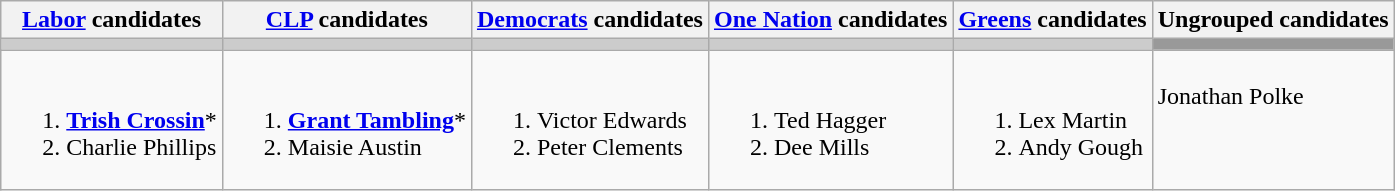<table class="wikitable">
<tr>
<th><a href='#'>Labor</a> candidates</th>
<th><a href='#'>CLP</a> candidates</th>
<th><a href='#'>Democrats</a> candidates</th>
<th><a href='#'>One Nation</a> candidates</th>
<th><a href='#'>Greens</a> candidates</th>
<th>Ungrouped candidates</th>
</tr>
<tr bgcolor="#cccccc">
<td></td>
<td></td>
<td></td>
<td></td>
<td></td>
<td bgcolor="#999999"></td>
</tr>
<tr>
<td><br><ol><li><strong><a href='#'>Trish Crossin</a></strong>*</li><li>Charlie Phillips</li></ol></td>
<td><br><ol><li><strong><a href='#'>Grant Tambling</a></strong>*</li><li>Maisie Austin</li></ol></td>
<td valign=top><br><ol><li>Victor Edwards</li><li>Peter Clements</li></ol></td>
<td valign=top><br><ol><li>Ted Hagger</li><li>Dee Mills</li></ol></td>
<td valign=top><br><ol><li>Lex Martin</li><li>Andy Gough</li></ol></td>
<td valign=top><br>Jonathan Polke</td>
</tr>
</table>
